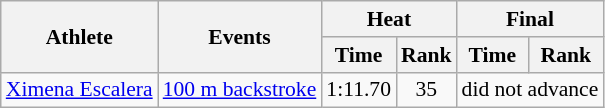<table class=wikitable style="font-size:90%">
<tr>
<th rowspan="2">Athlete</th>
<th rowspan="2">Events</th>
<th colspan="2">Heat</th>
<th colspan="2">Final</th>
</tr>
<tr>
<th>Time</th>
<th>Rank</th>
<th>Time</th>
<th>Rank</th>
</tr>
<tr>
<td><a href='#'>Ximena Escalera</a></td>
<td><a href='#'>100 m backstroke</a></td>
<td align="center">1:11.70</td>
<td align="center">35</td>
<td align="center" colspan="2">did not advance</td>
</tr>
</table>
